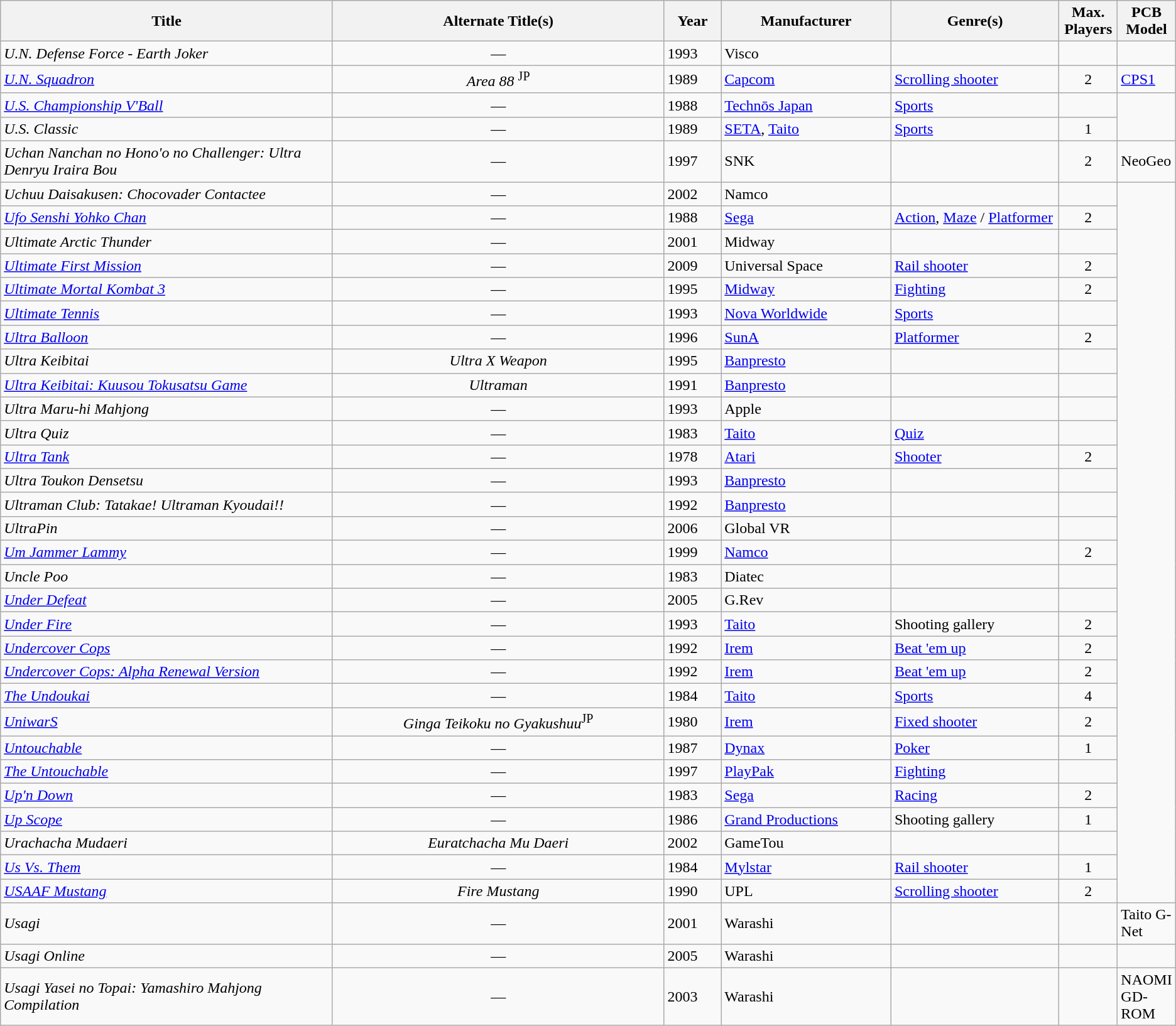<table class="wikitable sortable">
<tr>
<th width=30%>Title</th>
<th width=30%>Alternate Title(s)</th>
<th width=5%>Year</th>
<th width=15%>Manufacturer</th>
<th width=15%>Genre(s)</th>
<th width=5%>Max. Players</th>
<th width=15%>PCB Model</th>
</tr>
<tr>
<td><em>U.N. Defense Force - Earth Joker</em></td>
<td style="text-align:center;">—</td>
<td>1993</td>
<td>Visco</td>
<td></td>
<td></td>
</tr>
<tr>
<td><em><a href='#'>U.N. Squadron</a></em></td>
<td style="text-align:center;"><em>Area 88</em> <sup>JP</sup></td>
<td>1989</td>
<td><a href='#'>Capcom</a></td>
<td><a href='#'>Scrolling shooter</a></td>
<td style="text-align:center;">2</td>
<td><a href='#'>CPS1</a></td>
</tr>
<tr>
<td><em><a href='#'>U.S. Championship V'Ball</a></em></td>
<td style="text-align:center;">—</td>
<td>1988</td>
<td><a href='#'>Technōs Japan</a></td>
<td><a href='#'>Sports</a></td>
<td></td>
</tr>
<tr>
<td><em>U.S. Classic</em></td>
<td style="text-align:center;">—</td>
<td>1989</td>
<td><a href='#'>SETA</a>, <a href='#'>Taito</a></td>
<td><a href='#'>Sports</a></td>
<td style="text-align:center;">1</td>
</tr>
<tr>
<td><em>Uchan Nanchan no Hono'o no Challenger: Ultra Denryu Iraira Bou</em></td>
<td style="text-align:center;">—</td>
<td>1997</td>
<td>SNK</td>
<td></td>
<td style="text-align:center;">2</td>
<td>NeoGeo</td>
</tr>
<tr>
<td><em>Uchuu Daisakusen: Chocovader Contactee</em></td>
<td style="text-align:center;">—</td>
<td>2002</td>
<td>Namco</td>
<td></td>
<td></td>
</tr>
<tr>
<td><em><a href='#'>Ufo Senshi Yohko Chan</a></em></td>
<td style="text-align:center;">—</td>
<td>1988</td>
<td><a href='#'>Sega</a></td>
<td><a href='#'>Action</a>, <a href='#'>Maze</a> / <a href='#'>Platformer</a></td>
<td style="text-align:center;">2</td>
</tr>
<tr>
<td><em>Ultimate Arctic Thunder</em></td>
<td style="text-align:center;">—</td>
<td>2001</td>
<td>Midway</td>
<td></td>
<td></td>
</tr>
<tr>
<td><em><a href='#'>Ultimate First Mission</a></em></td>
<td style="text-align:center;">—</td>
<td>2009</td>
<td>Universal Space</td>
<td><a href='#'>Rail shooter</a></td>
<td style="text-align:center;">2</td>
</tr>
<tr>
<td><em><a href='#'>Ultimate Mortal Kombat 3</a></em></td>
<td style="text-align:center;">—</td>
<td>1995</td>
<td><a href='#'>Midway</a></td>
<td><a href='#'>Fighting</a></td>
<td style="text-align:center;">2</td>
</tr>
<tr>
<td><em><a href='#'>Ultimate Tennis</a></em></td>
<td style="text-align:center;">—</td>
<td>1993</td>
<td><a href='#'>Nova Worldwide</a></td>
<td><a href='#'>Sports</a></td>
<td></td>
</tr>
<tr>
<td><em><a href='#'>Ultra Balloon</a></em></td>
<td style="text-align:center;">—</td>
<td>1996</td>
<td><a href='#'>SunA</a></td>
<td><a href='#'>Platformer</a></td>
<td style="text-align:center;">2</td>
</tr>
<tr>
<td><em>Ultra Keibitai</em></td>
<td style="text-align:center;"><em>Ultra X Weapon</em></td>
<td>1995</td>
<td><a href='#'>Banpresto</a></td>
<td></td>
<td></td>
</tr>
<tr>
<td><em><a href='#'>Ultra Keibitai: Kuusou Tokusatsu Game</a></em></td>
<td style="text-align:center;"><em>Ultraman</em></td>
<td>1991</td>
<td><a href='#'>Banpresto</a></td>
<td></td>
<td></td>
</tr>
<tr>
<td><em>Ultra Maru-hi Mahjong</em></td>
<td style="text-align:center;">—</td>
<td>1993</td>
<td>Apple</td>
<td></td>
<td></td>
</tr>
<tr>
<td><em>Ultra Quiz</em></td>
<td style="text-align:center;">—</td>
<td>1983</td>
<td><a href='#'>Taito</a></td>
<td><a href='#'>Quiz</a></td>
<td></td>
</tr>
<tr>
<td><em><a href='#'>Ultra Tank</a></em></td>
<td style="text-align:center;">—</td>
<td>1978</td>
<td><a href='#'>Atari</a></td>
<td><a href='#'>Shooter</a></td>
<td style="text-align:center;">2</td>
</tr>
<tr>
<td><em>Ultra Toukon Densetsu</em></td>
<td style="text-align:center;">—</td>
<td>1993</td>
<td><a href='#'>Banpresto</a></td>
<td></td>
<td></td>
</tr>
<tr>
<td><em>Ultraman Club: Tatakae! Ultraman Kyoudai!!</em></td>
<td style="text-align:center;">—</td>
<td>1992</td>
<td><a href='#'>Banpresto</a></td>
<td></td>
<td></td>
</tr>
<tr>
<td><em>UltraPin</em></td>
<td style="text-align:center;">—</td>
<td>2006</td>
<td>Global VR</td>
<td></td>
<td></td>
</tr>
<tr>
<td><em><a href='#'>Um Jammer Lammy</a></em></td>
<td style="text-align:center;">—</td>
<td>1999</td>
<td><a href='#'>Namco</a></td>
<td></td>
<td style="text-align:center;">2</td>
</tr>
<tr>
<td><em>Uncle Poo</em></td>
<td style="text-align:center;">—</td>
<td>1983</td>
<td>Diatec</td>
<td></td>
<td></td>
</tr>
<tr>
<td><em><a href='#'>Under Defeat</a></em></td>
<td style="text-align:center;">—</td>
<td>2005</td>
<td>G.Rev</td>
<td></td>
<td></td>
</tr>
<tr>
<td><em><a href='#'>Under Fire</a></em></td>
<td style="text-align:center;">—</td>
<td>1993</td>
<td><a href='#'>Taito</a></td>
<td>Shooting gallery</td>
<td style="text-align:center;">2</td>
</tr>
<tr>
<td><em><a href='#'>Undercover Cops</a></em></td>
<td style="text-align:center;">—</td>
<td>1992</td>
<td><a href='#'>Irem</a></td>
<td><a href='#'>Beat 'em up</a></td>
<td style="text-align:center;">2</td>
</tr>
<tr>
<td><em><a href='#'>Undercover Cops: Alpha Renewal Version</a></em></td>
<td style="text-align:center;">—</td>
<td>1992</td>
<td><a href='#'>Irem</a></td>
<td><a href='#'>Beat 'em up</a></td>
<td style="text-align:center;">2</td>
</tr>
<tr>
<td><em><a href='#'>The Undoukai</a></em></td>
<td style="text-align:center;">—</td>
<td>1984</td>
<td><a href='#'>Taito</a></td>
<td><a href='#'>Sports</a></td>
<td style="text-align:center;">4</td>
</tr>
<tr>
<td><em><a href='#'>UniwarS</a></em></td>
<td style="text-align:center;"><em>Ginga Teikoku no Gyakushuu</em><sup>JP</sup></td>
<td>1980</td>
<td><a href='#'>Irem</a></td>
<td><a href='#'>Fixed shooter</a></td>
<td style="text-align:center;">2</td>
</tr>
<tr>
<td><em><a href='#'>Untouchable</a></em></td>
<td style="text-align:center;">—</td>
<td>1987</td>
<td><a href='#'>Dynax</a></td>
<td><a href='#'>Poker</a></td>
<td style="text-align:center;">1</td>
</tr>
<tr>
<td><em><a href='#'>The Untouchable</a></em></td>
<td style="text-align:center;">—</td>
<td>1997</td>
<td><a href='#'>PlayPak</a></td>
<td><a href='#'>Fighting</a></td>
<td></td>
</tr>
<tr>
<td><em><a href='#'>Up'n Down</a></em></td>
<td style="text-align:center;">—</td>
<td>1983</td>
<td><a href='#'>Sega</a></td>
<td><a href='#'>Racing</a></td>
<td style="text-align:center;">2</td>
</tr>
<tr>
<td><em><a href='#'>Up Scope</a></em></td>
<td style="text-align:center;">—</td>
<td>1986</td>
<td><a href='#'>Grand Productions</a></td>
<td>Shooting gallery</td>
<td style="text-align:center;">1</td>
</tr>
<tr>
<td><em>Urachacha Mudaeri</em></td>
<td style="text-align:center;"><em>Euratchacha Mu Daeri</em></td>
<td>2002</td>
<td>GameTou</td>
<td></td>
<td></td>
</tr>
<tr>
<td><em><a href='#'>Us Vs. Them</a></em></td>
<td style="text-align:center;">—</td>
<td>1984</td>
<td><a href='#'>Mylstar</a></td>
<td><a href='#'>Rail shooter</a></td>
<td style="text-align:center;">1</td>
</tr>
<tr>
<td><em><a href='#'>USAAF Mustang</a></em></td>
<td style="text-align:center;"><em>Fire Mustang</em></td>
<td>1990</td>
<td>UPL</td>
<td><a href='#'>Scrolling shooter</a></td>
<td style="text-align:center;">2</td>
</tr>
<tr>
<td><em>Usagi</em></td>
<td style="text-align:center;">—</td>
<td>2001</td>
<td>Warashi</td>
<td></td>
<td></td>
<td>Taito G-Net</td>
</tr>
<tr>
<td><em>Usagi Online</em></td>
<td style="text-align:center;">—</td>
<td>2005</td>
<td>Warashi</td>
<td></td>
<td></td>
</tr>
<tr>
<td><em>Usagi Yasei no Topai: Yamashiro Mahjong Compilation</em></td>
<td style="text-align:center;">—</td>
<td>2003</td>
<td>Warashi</td>
<td></td>
<td></td>
<td>NAOMI GD-ROM</td>
</tr>
</table>
